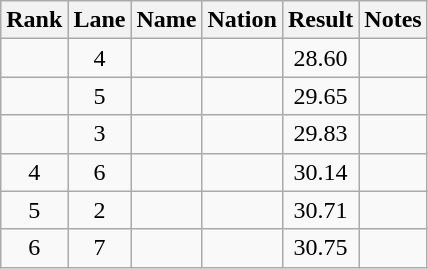<table class="wikitable sortable" style="text-align:center">
<tr>
<th>Rank</th>
<th>Lane</th>
<th>Name</th>
<th>Nation</th>
<th>Result</th>
<th>Notes</th>
</tr>
<tr>
<td></td>
<td>4</td>
<td align="left"></td>
<td align="left"></td>
<td>28.60</td>
<td></td>
</tr>
<tr>
<td></td>
<td>5</td>
<td align="left"></td>
<td align="left"></td>
<td>29.65</td>
<td></td>
</tr>
<tr>
<td></td>
<td>3</td>
<td align="left"></td>
<td align="left"></td>
<td>29.83</td>
<td></td>
</tr>
<tr>
<td>4</td>
<td>6</td>
<td align="left"></td>
<td align="left"></td>
<td>30.14</td>
<td></td>
</tr>
<tr>
<td>5</td>
<td>2</td>
<td align="left"></td>
<td align="left"></td>
<td>30.71</td>
<td></td>
</tr>
<tr>
<td>6</td>
<td>7</td>
<td align="left"></td>
<td align="left"></td>
<td>30.75</td>
<td></td>
</tr>
</table>
